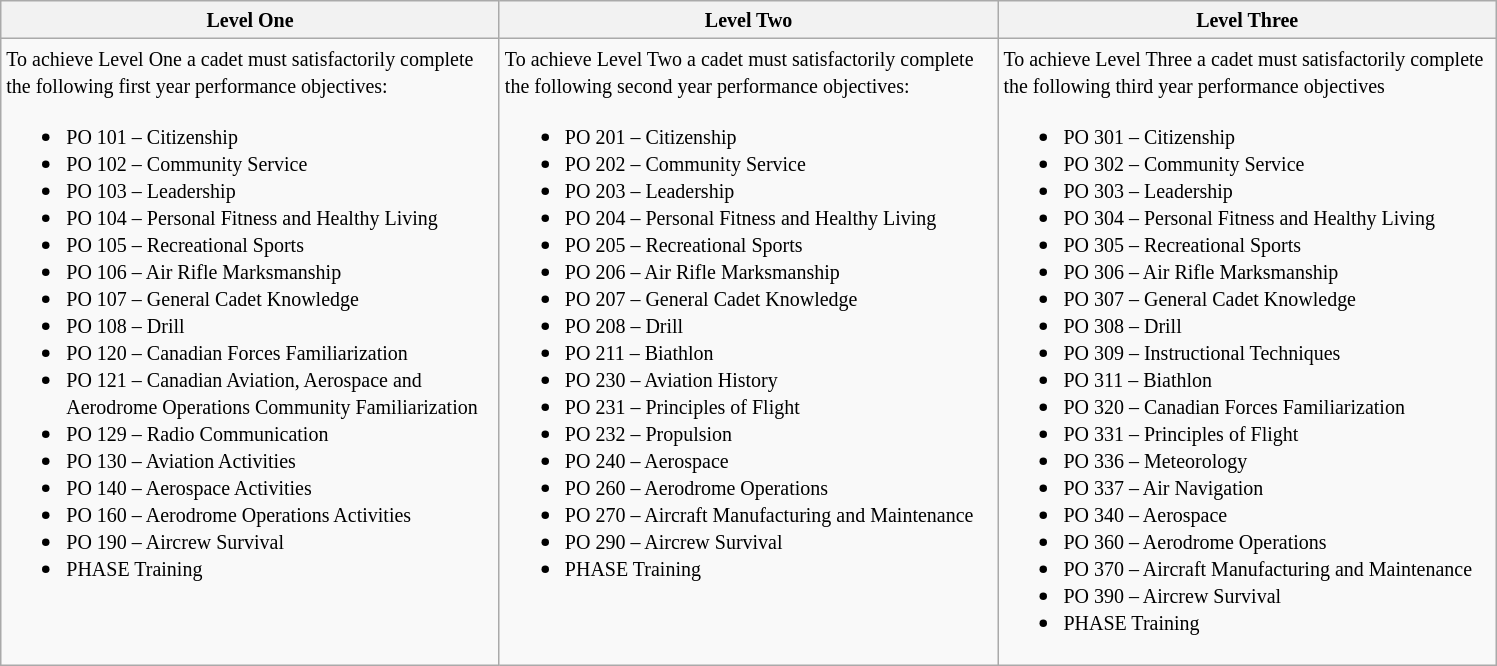<table class="wikitable">
<tr>
<th style="text-align:center; width:325px;"><small>Level One</small></th>
<th style="width:325px;"><small>Level Two</small></th>
<th style="width:325px;"><small>Level Three</small></th>
</tr>
<tr>
<td valign="top"><small> To achieve Level One a cadet must satisfactorily complete the following first year performance objectives:</small><br><ul><li><small>PO 101 – Citizenship</small></li><li><small>PO 102 – Community Service</small></li><li><small>PO 103 – Leadership</small></li><li><small>PO 104 – Personal Fitness and Healthy Living</small></li><li><small>PO 105 – Recreational Sports</small></li><li><small>PO 106 – Air Rifle Marksmanship</small></li><li><small>PO 107 – General Cadet Knowledge</small></li><li><small>PO 108 – Drill</small></li><li><small>PO 120 – Canadian Forces Familiarization</small></li><li><small>PO 121 – Canadian Aviation, Aerospace and Aerodrome Operations Community Familiarization</small></li><li><small>PO 129 – Radio Communication</small></li><li><small>PO 130 – Aviation Activities</small></li><li><small>PO 140 – Aerospace Activities</small></li><li><small>PO 160 – Aerodrome Operations Activities</small></li><li><small>PO 190 – Aircrew Survival</small></li><li><small>PHASE Training</small></li></ul></td>
<td valign="top"><small>To achieve Level Two a cadet must satisfactorily complete the following second year performance objectives:</small><br><ul><li><small>PO 201 – Citizenship</small></li><li><small>PO 202 – Community Service</small></li><li><small>PO 203 – Leadership</small></li><li><small>PO 204 – Personal Fitness and Healthy Living</small></li><li><small>PO 205 – Recreational Sports</small></li><li><small>PO 206 – Air Rifle Marksmanship</small></li><li><small>PO 207 – General Cadet Knowledge</small></li><li><small>PO 208 – Drill</small></li><li><small>PO 211 – Biathlon</small></li><li><small>PO 230 – Aviation History</small></li><li><small>PO 231 – Principles of Flight</small></li><li><small>PO 232 – Propulsion</small></li><li><small>PO 240 – Aerospace</small></li><li><small>PO 260 – Aerodrome Operations</small></li><li><small>PO 270 – Aircraft Manufacturing and Maintenance</small></li><li><small>PO 290 – Aircrew Survival</small></li><li><small>PHASE Training</small></li></ul></td>
<td valign="top"><small>To achieve Level Three a cadet must satisfactorily complete the following third year performance objectives</small><br><ul><li><small>PO 301 – Citizenship</small></li><li><small>PO 302 – Community Service</small></li><li><small>PO 303 – Leadership</small></li><li><small>PO 304 – Personal Fitness and Healthy Living</small></li><li><small>PO 305 – Recreational Sports</small></li><li><small>PO 306 – Air Rifle Marksmanship</small></li><li><small>PO 307 – General Cadet Knowledge</small></li><li><small>PO 308 – Drill</small></li><li><small>PO 309 – Instructional Techniques</small></li><li><small>PO 311 – Biathlon</small></li><li><small>PO 320 – Canadian Forces Familiarization</small></li><li><small>PO 331 – Principles of Flight</small></li><li><small>PO 336 – Meteorology</small></li><li><small>PO 337 – Air Navigation</small></li><li><small>PO 340 – Aerospace</small></li><li><small>PO 360 – Aerodrome Operations</small></li><li><small>PO 370 – Aircraft Manufacturing and Maintenance</small></li><li><small>PO 390 – Aircrew Survival</small></li><li><small>PHASE Training</small></li></ul></td>
</tr>
</table>
